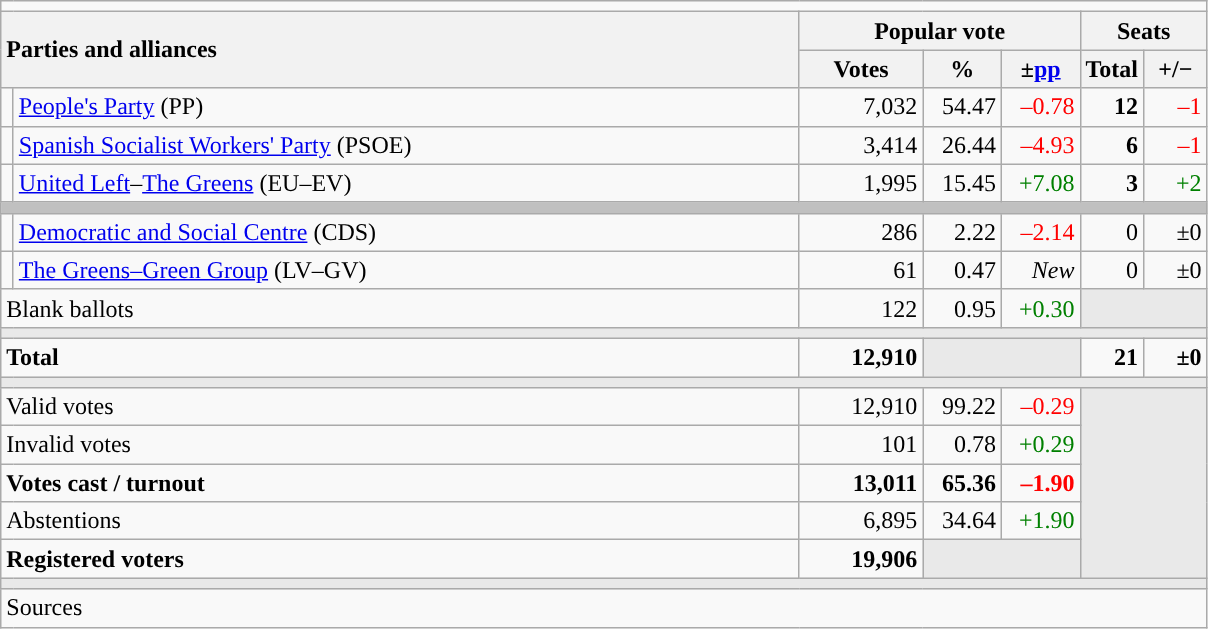<table class="wikitable" style="text-align:right;">
<tr>
<td colspan="7"></td>
</tr>
<tr>
<th style="text-align:left;" rowspan="2" colspan="2" width="525">Parties and alliances</th>
<th colspan="3">Popular vote</th>
<th colspan="2">Seats</th>
</tr>
<tr>
<th width="75">Votes</th>
<th width="45">%</th>
<th width="45">±<a href='#'>pp</a></th>
<th width="35">Total</th>
<th width="35">+/−</th>
</tr>
<tr>
<td width="1" style="color:inherit;background:"></td>
<td align="left"><a href='#'>People's Party</a> (PP)</td>
<td>7,032</td>
<td>54.47</td>
<td style="color:red;">–0.78</td>
<td><strong>12</strong></td>
<td style="color:red;">–1</td>
</tr>
<tr>
<td style="color:inherit;background:"></td>
<td align="left"><a href='#'>Spanish Socialist Workers' Party</a> (PSOE)</td>
<td>3,414</td>
<td>26.44</td>
<td style="color:red;">–4.93</td>
<td><strong>6</strong></td>
<td style="color:red;">–1</td>
</tr>
<tr>
<td style="color:inherit;background:"></td>
<td align="left"><a href='#'>United Left</a>–<a href='#'>The Greens</a> (EU–EV)</td>
<td>1,995</td>
<td>15.45</td>
<td style="color:green;">+7.08</td>
<td><strong>3</strong></td>
<td style="color:green;">+2</td>
</tr>
<tr>
<td colspan="7" bgcolor="#C0C0C0"></td>
</tr>
<tr>
<td style="color:inherit;background:"></td>
<td align="left"><a href='#'>Democratic and Social Centre</a> (CDS)</td>
<td>286</td>
<td>2.22</td>
<td style="color:red;">–2.14</td>
<td>0</td>
<td>±0</td>
</tr>
<tr>
<td style="color:inherit;background:"></td>
<td align="left"><a href='#'>The Greens–Green Group</a> (LV–GV)</td>
<td>61</td>
<td>0.47</td>
<td><em>New</em></td>
<td>0</td>
<td>±0</td>
</tr>
<tr>
<td align="left" colspan="2">Blank ballots</td>
<td>122</td>
<td>0.95</td>
<td style="color:green;">+0.30</td>
<td bgcolor="#E9E9E9" colspan="2"></td>
</tr>
<tr>
<td colspan="7" bgcolor="#E9E9E9"></td>
</tr>
<tr style="font-weight:bold;">
<td align="left" colspan="2">Total</td>
<td>12,910</td>
<td bgcolor="#E9E9E9" colspan="2"></td>
<td>21</td>
<td>±0</td>
</tr>
<tr>
<td colspan="7" bgcolor="#E9E9E9"></td>
</tr>
<tr>
<td align="left" colspan="2">Valid votes</td>
<td>12,910</td>
<td>99.22</td>
<td style="color:red;">–0.29</td>
<td bgcolor="#E9E9E9" colspan="2" rowspan="5"></td>
</tr>
<tr>
<td align="left" colspan="2">Invalid votes</td>
<td>101</td>
<td>0.78</td>
<td style="color:green;">+0.29</td>
</tr>
<tr style="font-weight:bold;">
<td align="left" colspan="2">Votes cast / turnout</td>
<td>13,011</td>
<td>65.36</td>
<td style="color:red;">–1.90</td>
</tr>
<tr>
<td align="left" colspan="2">Abstentions</td>
<td>6,895</td>
<td>34.64</td>
<td style="color:green;">+1.90</td>
</tr>
<tr style="font-weight:bold;">
<td align="left" colspan="2">Registered voters</td>
<td>19,906</td>
<td bgcolor="#E9E9E9" colspan="2"></td>
</tr>
<tr>
<td colspan="7" bgcolor="#E9E9E9"></td>
</tr>
<tr>
<td align="left" colspan="7">Sources</td>
</tr>
</table>
